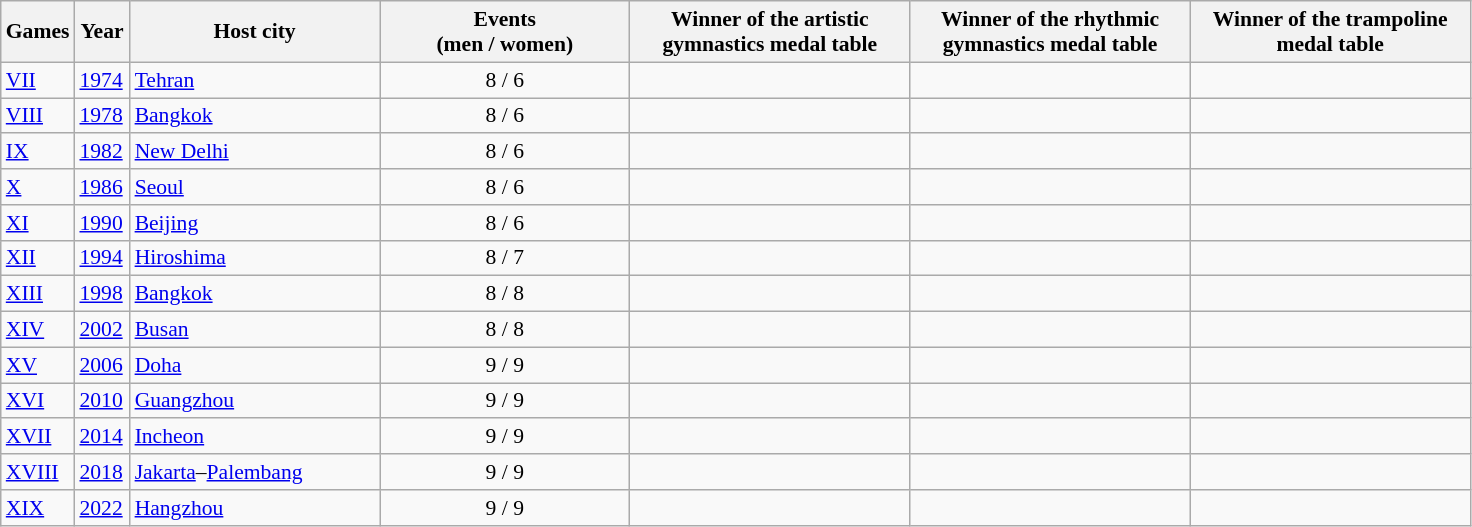<table class=wikitable style=font-size:90%;>
<tr>
<th width=40>Games</th>
<th width=30>Year</th>
<th width=160>Host city</th>
<th width=160>Events<br>(men / women)</th>
<th width=180>Winner of the artistic<br>gymnastics medal table</th>
<th width=180>Winner of the rhythmic<br>gymnastics medal table</th>
<th width=180>Winner of the trampoline<br>medal table</th>
</tr>
<tr>
<td><a href='#'>VII</a></td>
<td><a href='#'>1974</a></td>
<td> <a href='#'>Tehran</a></td>
<td align=center>8 / 6</td>
<td></td>
<td></td>
<td></td>
</tr>
<tr>
<td><a href='#'>VIII</a></td>
<td><a href='#'>1978</a></td>
<td> <a href='#'>Bangkok</a></td>
<td align=center>8 / 6</td>
<td></td>
<td></td>
<td></td>
</tr>
<tr>
<td><a href='#'>IX</a></td>
<td><a href='#'>1982</a></td>
<td> <a href='#'>New Delhi</a></td>
<td align=center>8 / 6</td>
<td></td>
<td></td>
<td></td>
</tr>
<tr>
<td><a href='#'>X</a></td>
<td><a href='#'>1986</a></td>
<td> <a href='#'>Seoul</a></td>
<td align=center>8 / 6</td>
<td></td>
<td></td>
<td></td>
</tr>
<tr>
<td><a href='#'>XI</a></td>
<td><a href='#'>1990</a></td>
<td> <a href='#'>Beijing</a></td>
<td align=center>8 / 6</td>
<td></td>
<td></td>
<td></td>
</tr>
<tr>
<td><a href='#'>XII</a></td>
<td><a href='#'>1994</a></td>
<td> <a href='#'>Hiroshima</a></td>
<td align=center>8 / 7</td>
<td></td>
<td></td>
<td></td>
</tr>
<tr>
<td><a href='#'>XIII</a></td>
<td><a href='#'>1998</a></td>
<td> <a href='#'>Bangkok</a></td>
<td align=center>8 / 8</td>
<td></td>
<td></td>
<td></td>
</tr>
<tr>
<td><a href='#'>XIV</a></td>
<td><a href='#'>2002</a></td>
<td> <a href='#'>Busan</a></td>
<td align=center>8 / 8</td>
<td></td>
<td></td>
<td></td>
</tr>
<tr>
<td><a href='#'>XV</a></td>
<td><a href='#'>2006</a></td>
<td> <a href='#'>Doha</a></td>
<td align=center>9 / 9</td>
<td></td>
<td></td>
<td></td>
</tr>
<tr>
<td><a href='#'>XVI</a></td>
<td><a href='#'>2010</a></td>
<td> <a href='#'>Guangzhou</a></td>
<td align=center>9 / 9</td>
<td></td>
<td></td>
<td></td>
</tr>
<tr>
<td><a href='#'>XVII</a></td>
<td><a href='#'>2014</a></td>
<td> <a href='#'>Incheon</a></td>
<td align=center>9 / 9</td>
<td></td>
<td></td>
<td></td>
</tr>
<tr>
<td><a href='#'>XVIII</a></td>
<td><a href='#'>2018</a></td>
<td> <a href='#'>Jakarta</a>–<a href='#'>Palembang</a></td>
<td align=center>9 / 9</td>
<td></td>
<td></td>
<td></td>
</tr>
<tr>
<td><a href='#'>XIX</a></td>
<td><a href='#'>2022</a></td>
<td> <a href='#'>Hangzhou</a></td>
<td align=center>9 / 9</td>
<td></td>
<td></td>
<td></td>
</tr>
</table>
